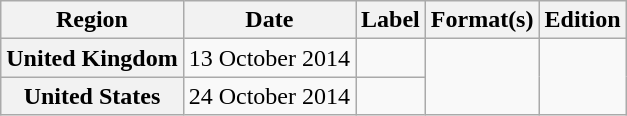<table class="wikitable plainrowheaders">
<tr>
<th scope="col">Region</th>
<th scope="col">Date</th>
<th scope="col">Label</th>
<th scope="col">Format(s)</th>
<th scope="col">Edition</th>
</tr>
<tr>
<th scope="row">United Kingdom</th>
<td>13 October 2014</td>
<td></td>
<td rowspan="2"></td>
<td rowspan="2"></td>
</tr>
<tr>
<th scope="row">United States</th>
<td>24 October 2014</td>
<td></td>
</tr>
</table>
